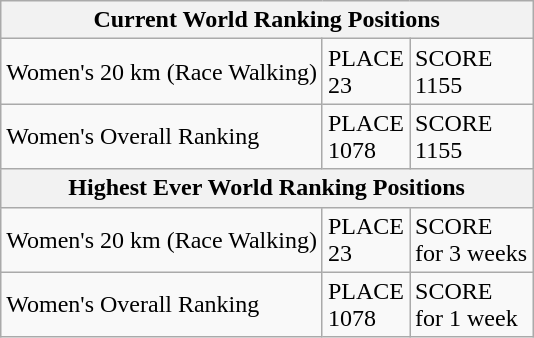<table class="wikitable">
<tr>
<th colspan="3">Current World Ranking Positions</th>
</tr>
<tr>
<td>Women's 20 km (Race Walking)</td>
<td>PLACE<br>23</td>
<td>SCORE<br>1155</td>
</tr>
<tr>
<td>Women's Overall Ranking</td>
<td>PLACE<br>1078</td>
<td>SCORE<br>1155</td>
</tr>
<tr>
<th colspan="3">Highest Ever World Ranking Positions</th>
</tr>
<tr>
<td>Women's 20 km (Race Walking)</td>
<td>PLACE<br>23</td>
<td>SCORE<br>for 3 weeks</td>
</tr>
<tr>
<td>Women's Overall Ranking</td>
<td>PLACE<br>1078</td>
<td>SCORE<br>for 1 week</td>
</tr>
</table>
